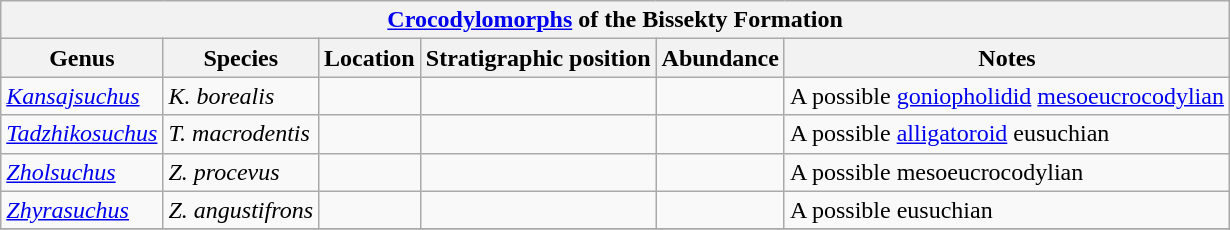<table class="wikitable" align="center">
<tr>
<th colspan="7" align="center"><strong><a href='#'>Crocodylomorphs</a> of the Bissekty Formation</strong></th>
</tr>
<tr>
<th>Genus</th>
<th>Species</th>
<th>Location</th>
<th>Stratigraphic position</th>
<th>Abundance</th>
<th>Notes</th>
</tr>
<tr>
<td><em><a href='#'>Kansajsuchus</a></em></td>
<td><em>K. borealis</em></td>
<td></td>
<td></td>
<td></td>
<td>A possible <a href='#'>goniopholidid</a> <a href='#'>mesoeucrocodylian</a></td>
</tr>
<tr>
<td><em><a href='#'>Tadzhikosuchus</a></em></td>
<td><em>T. macrodentis</em></td>
<td></td>
<td></td>
<td></td>
<td>A possible <a href='#'>alligatoroid</a> eusuchian</td>
</tr>
<tr>
<td><em><a href='#'>Zholsuchus</a></em></td>
<td><em>Z. procevus</em></td>
<td></td>
<td></td>
<td></td>
<td>A possible mesoeucrocodylian</td>
</tr>
<tr>
<td><em><a href='#'>Zhyrasuchus</a></em></td>
<td><em>Z. angustifrons</em></td>
<td></td>
<td></td>
<td></td>
<td>A possible eusuchian</td>
</tr>
<tr>
</tr>
</table>
